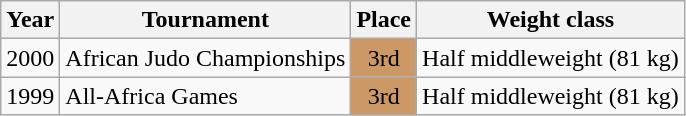<table class=wikitable>
<tr>
<th>Year</th>
<th>Tournament</th>
<th>Place</th>
<th>Weight class</th>
</tr>
<tr>
<td>2000</td>
<td>African Judo Championships</td>
<td style="background:#cc9966; text-align:center">3rd</td>
<td>Half middleweight (81 kg)</td>
</tr>
<tr>
<td>1999</td>
<td>All-Africa Games</td>
<td style="background:#cc9966; text-align:center">3rd</td>
<td>Half middleweight (81 kg)</td>
</tr>
</table>
